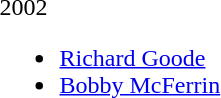<table>
<tr>
<td>2002<br><ul><li><a href='#'>Richard Goode</a></li><li><a href='#'>Bobby McFerrin</a></li></ul></td>
</tr>
</table>
